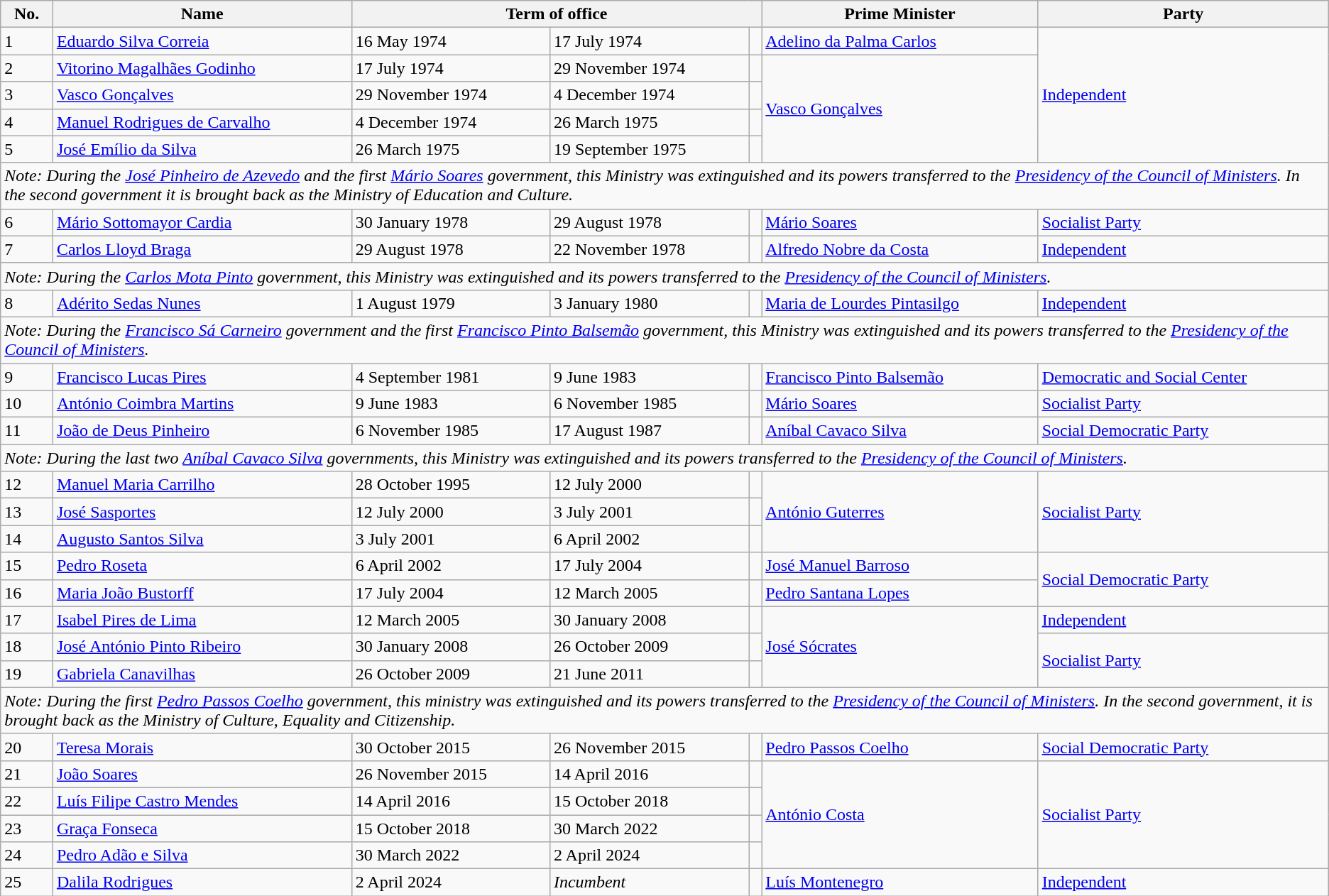<table class="wikitable">
<tr>
<th>No.</th>
<th>Name</th>
<th colspan="3">Term of office</th>
<th>Prime Minister</th>
<th>Party</th>
</tr>
<tr>
<td>1</td>
<td><a href='#'>Eduardo Silva Correia</a></td>
<td>16 May 1974</td>
<td>17 July 1974</td>
<td></td>
<td><a href='#'>Adelino da Palma Carlos</a></td>
<td rowspan="5"><a href='#'>Independent</a></td>
</tr>
<tr>
<td>2</td>
<td><a href='#'>Vitorino Magalhães Godinho</a></td>
<td>17 July 1974</td>
<td>29 November 1974</td>
<td></td>
<td rowspan="4"><a href='#'>Vasco Gonçalves</a></td>
</tr>
<tr>
<td>3</td>
<td><a href='#'>Vasco Gonçalves</a></td>
<td>29 November 1974</td>
<td>4 December 1974</td>
<td></td>
</tr>
<tr>
<td>4</td>
<td><a href='#'>Manuel Rodrigues de Carvalho</a></td>
<td>4 December 1974</td>
<td>26 March 1975</td>
<td></td>
</tr>
<tr>
<td>5</td>
<td><a href='#'>José Emílio da Silva</a></td>
<td>26 March 1975</td>
<td>19 September 1975</td>
<td></td>
</tr>
<tr>
<td colspan="7"><em>Note: During the <a href='#'>José Pinheiro de Azevedo</a> and the first <a href='#'>Mário Soares</a> government, this Ministry was extinguished and its powers transferred to the <a href='#'>Presidency of the Council of Ministers</a>. In the second government it is brought back as the Ministry of Education and Culture.</em></td>
</tr>
<tr>
<td>6</td>
<td><a href='#'>Mário Sottomayor Cardia</a></td>
<td>30 January 1978</td>
<td>29 August 1978</td>
<td></td>
<td><a href='#'>Mário Soares</a></td>
<td><a href='#'>Socialist Party</a></td>
</tr>
<tr>
<td>7</td>
<td><a href='#'>Carlos Lloyd Braga</a></td>
<td>29 August 1978</td>
<td>22 November 1978</td>
<td></td>
<td><a href='#'>Alfredo Nobre da Costa</a></td>
<td><a href='#'>Independent</a></td>
</tr>
<tr>
<td colspan="7"><em>Note: During the <a href='#'>Carlos Mota Pinto</a> government, this Ministry was extinguished and its powers transferred to the <a href='#'>Presidency of the Council of Ministers</a>.</em></td>
</tr>
<tr>
<td>8</td>
<td><a href='#'>Adérito Sedas Nunes</a></td>
<td>1 August 1979</td>
<td>3 January 1980</td>
<td></td>
<td><a href='#'>Maria de Lourdes Pintasilgo</a></td>
<td><a href='#'>Independent</a></td>
</tr>
<tr>
<td colspan="7"><em>Note: During the <a href='#'>Francisco Sá Carneiro</a> government and the first <a href='#'>Francisco Pinto Balsemão</a> government, this Ministry was extinguished and its powers transferred to the <a href='#'>Presidency of the Council of Ministers</a>.</em></td>
</tr>
<tr>
<td>9</td>
<td><a href='#'>Francisco Lucas Pires</a></td>
<td>4 September 1981</td>
<td>9 June 1983</td>
<td></td>
<td><a href='#'>Francisco Pinto Balsemão</a></td>
<td><a href='#'>Democratic and Social Center</a></td>
</tr>
<tr>
<td>10</td>
<td><a href='#'>António Coimbra Martins</a></td>
<td>9 June 1983</td>
<td>6 November 1985</td>
<td></td>
<td><a href='#'>Mário Soares</a></td>
<td><a href='#'>Socialist Party</a></td>
</tr>
<tr>
<td>11</td>
<td><a href='#'>João de Deus Pinheiro</a></td>
<td>6 November 1985</td>
<td>17 August 1987</td>
<td></td>
<td><a href='#'>Aníbal Cavaco Silva</a></td>
<td><a href='#'>Social Democratic Party</a></td>
</tr>
<tr>
<td colspan="7"><em>Note: During the last two <a href='#'>Aníbal Cavaco Silva</a> governments, this Ministry was extinguished and its powers transferred to the <a href='#'>Presidency of the Council of Ministers</a>.</em></td>
</tr>
<tr>
<td>12</td>
<td><a href='#'>Manuel Maria Carrilho</a></td>
<td>28 October 1995</td>
<td>12 July 2000</td>
<td></td>
<td rowspan="3"><a href='#'>António Guterres</a></td>
<td rowspan="3"><a href='#'>Socialist Party</a></td>
</tr>
<tr>
<td>13</td>
<td><a href='#'>José Sasportes</a></td>
<td>12 July 2000</td>
<td>3 July 2001</td>
<td></td>
</tr>
<tr>
<td>14</td>
<td><a href='#'>Augusto Santos Silva</a></td>
<td>3 July 2001</td>
<td>6 April 2002</td>
<td></td>
</tr>
<tr>
<td>15</td>
<td><a href='#'>Pedro Roseta</a></td>
<td>6 April 2002</td>
<td>17 July 2004</td>
<td></td>
<td><a href='#'>José Manuel Barroso</a></td>
<td rowspan="2"><a href='#'>Social Democratic Party</a></td>
</tr>
<tr>
<td>16</td>
<td><a href='#'>Maria João Bustorff</a></td>
<td>17 July 2004</td>
<td>12 March 2005</td>
<td></td>
<td><a href='#'>Pedro Santana Lopes</a></td>
</tr>
<tr>
<td>17</td>
<td><a href='#'>Isabel Pires de Lima</a></td>
<td>12 March 2005</td>
<td>30 January 2008</td>
<td></td>
<td rowspan="3"><a href='#'>José Sócrates</a></td>
<td><a href='#'>Independent</a></td>
</tr>
<tr>
<td>18</td>
<td><a href='#'>José António Pinto Ribeiro</a></td>
<td>30 January 2008</td>
<td>26 October 2009</td>
<td></td>
<td rowspan="2"><a href='#'>Socialist Party</a></td>
</tr>
<tr>
<td>19</td>
<td><a href='#'>Gabriela Canavilhas</a></td>
<td>26 October 2009</td>
<td>21 June 2011</td>
<td></td>
</tr>
<tr>
<td colspan="7"><em>Note: During the first <a href='#'>Pedro Passos Coelho</a> government, this ministry was extinguished and its powers transferred to the <a href='#'>Presidency of the Council of Ministers</a>. In the second government, it is brought back as the Ministry of Culture, Equality and Citizenship.</em></td>
</tr>
<tr>
<td>20</td>
<td><a href='#'>Teresa Morais</a></td>
<td>30 October 2015</td>
<td>26 November 2015</td>
<td></td>
<td><a href='#'>Pedro Passos Coelho</a></td>
<td><a href='#'>Social Democratic Party</a></td>
</tr>
<tr>
<td>21</td>
<td><a href='#'>João Soares</a></td>
<td>26 November 2015</td>
<td>14 April 2016</td>
<td></td>
<td rowspan="4"><a href='#'>António Costa</a></td>
<td rowspan="4"><a href='#'>Socialist Party</a></td>
</tr>
<tr>
<td>22</td>
<td><a href='#'>Luís Filipe Castro Mendes</a></td>
<td>14 April 2016</td>
<td>15 October 2018</td>
<td></td>
</tr>
<tr>
<td>23</td>
<td><a href='#'>Graça Fonseca</a></td>
<td>15 October 2018</td>
<td>30 March 2022</td>
<td></td>
</tr>
<tr>
<td>24</td>
<td><a href='#'>Pedro Adão e Silva</a></td>
<td>30 March 2022</td>
<td>2 April 2024</td>
<td></td>
</tr>
<tr>
<td>25</td>
<td><a href='#'>Dalila Rodrigues</a></td>
<td>2 April 2024</td>
<td><em>Incumbent</em></td>
<td></td>
<td><a href='#'>Luís Montenegro</a></td>
<td><a href='#'>Independent</a></td>
</tr>
</table>
